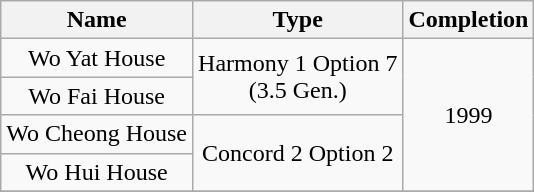<table class="wikitable" style="text-align: center">
<tr>
<th>Name</th>
<th>Type</th>
<th>Completion</th>
</tr>
<tr>
<td>Wo Yat House</td>
<td rowspan="2">Harmony 1 Option 7 <br> (3.5 Gen.)</td>
<td rowspan="4">1999</td>
</tr>
<tr>
<td>Wo Fai House</td>
</tr>
<tr>
<td>Wo Cheong House</td>
<td rowspan="2">Concord 2 Option 2</td>
</tr>
<tr>
<td>Wo Hui House</td>
</tr>
<tr>
</tr>
</table>
